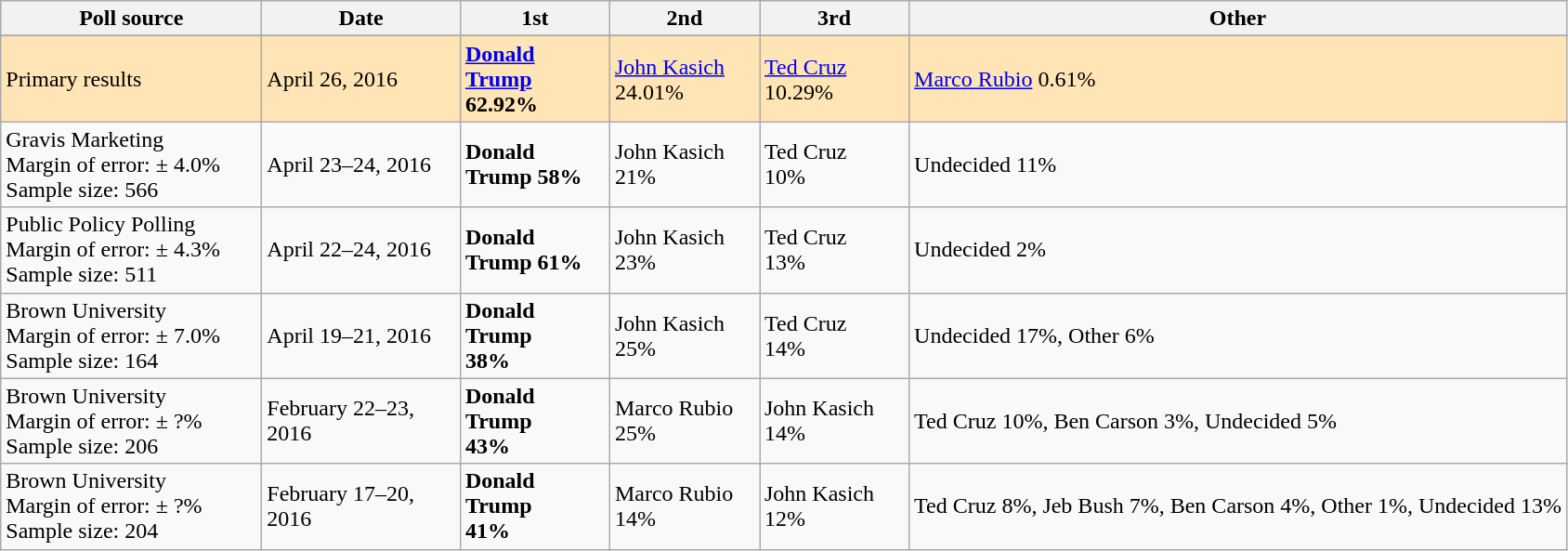<table class="wikitable">
<tr>
<th style="width:180px;">Poll source</th>
<th style="width:135px;">Date</th>
<th style="width:100px;">1st</th>
<th style="width:100px;">2nd</th>
<th style="width:100px;">3rd</th>
<th>Other</th>
</tr>
<tr>
</tr>
<tr style="background:Moccasin;">
<td>Primary results</td>
<td>April 26, 2016</td>
<td><strong><a href='#'>Donald Trump</a><br>62.92%</strong></td>
<td><a href='#'>John Kasich</a><br>24.01%</td>
<td><a href='#'>Ted Cruz</a><br>10.29%</td>
<td><a href='#'>Marco Rubio</a> 0.61%</td>
</tr>
<tr>
<td>Gravis Marketing<br>Margin of error: ± 4.0%
<br>Sample size: 566</td>
<td>April 23–24, 2016</td>
<td><strong>Donald Trump 58%</strong></td>
<td>John Kasich<br>21%</td>
<td>Ted Cruz<br>10%</td>
<td>Undecided 11%</td>
</tr>
<tr>
<td>Public Policy Polling<br>Margin of error: ± 4.3%
<br>Sample size: 511</td>
<td>April 22–24, 2016</td>
<td><strong>Donald Trump 61%</strong></td>
<td>John Kasich<br>23%</td>
<td>Ted Cruz<br>13%</td>
<td>Undecided 2%</td>
</tr>
<tr>
<td>Brown University<br>Margin of error: ± 7.0%
<br>Sample size: 164</td>
<td>April 19–21, 2016</td>
<td><strong>Donald Trump<br>38%</strong></td>
<td>John Kasich<br>25%</td>
<td>Ted Cruz<br>14%</td>
<td>Undecided 17%, Other 6%</td>
</tr>
<tr>
<td>Brown University<br>Margin of error: ± ?%
<br>Sample size: 206</td>
<td>February 22–23, 2016</td>
<td><strong>Donald Trump<br>43%</strong></td>
<td>Marco Rubio<br>25%</td>
<td>John Kasich<br>14%</td>
<td>Ted Cruz 10%, Ben Carson 3%, Undecided 5%</td>
</tr>
<tr>
<td>Brown University<br>Margin of error: ± ?%
<br>Sample size: 204</td>
<td>February 17–20, 2016</td>
<td><strong>Donald Trump<br>41%</strong></td>
<td>Marco Rubio<br>14%</td>
<td>John Kasich<br>12%</td>
<td>Ted Cruz 8%, Jeb Bush 7%, Ben Carson 4%, Other 1%, Undecided 13%</td>
</tr>
</table>
